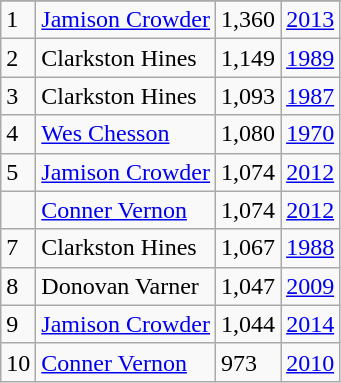<table class="wikitable">
<tr>
</tr>
<tr>
<td>1</td>
<td><a href='#'>Jamison Crowder</a></td>
<td>1,360</td>
<td><a href='#'>2013</a></td>
</tr>
<tr>
<td>2</td>
<td>Clarkston Hines</td>
<td>1,149</td>
<td><a href='#'>1989</a></td>
</tr>
<tr>
<td>3</td>
<td>Clarkston Hines</td>
<td>1,093</td>
<td><a href='#'>1987</a></td>
</tr>
<tr>
<td>4</td>
<td><a href='#'>Wes Chesson</a></td>
<td>1,080</td>
<td><a href='#'>1970</a></td>
</tr>
<tr>
<td>5</td>
<td><a href='#'>Jamison Crowder</a></td>
<td>1,074</td>
<td><a href='#'>2012</a></td>
</tr>
<tr>
<td></td>
<td><a href='#'>Conner Vernon</a></td>
<td>1,074</td>
<td><a href='#'>2012</a></td>
</tr>
<tr>
<td>7</td>
<td>Clarkston Hines</td>
<td>1,067</td>
<td><a href='#'>1988</a></td>
</tr>
<tr>
<td>8</td>
<td>Donovan Varner</td>
<td>1,047</td>
<td><a href='#'>2009</a></td>
</tr>
<tr>
<td>9</td>
<td><a href='#'>Jamison Crowder</a></td>
<td>1,044</td>
<td><a href='#'>2014</a></td>
</tr>
<tr>
<td>10</td>
<td><a href='#'>Conner Vernon</a></td>
<td>973</td>
<td><a href='#'>2010</a></td>
</tr>
</table>
